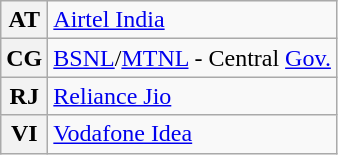<table class="wikitable">
<tr>
<th>AT</th>
<td><a href='#'>Airtel India</a></td>
</tr>
<tr>
<th>CG</th>
<td><a href='#'>BSNL</a>/<a href='#'>MTNL</a> - Central <a href='#'>Gov.</a></td>
</tr>
<tr>
<th>RJ</th>
<td><a href='#'>Reliance Jio</a></td>
</tr>
<tr>
<th>VI</th>
<td><a href='#'>Vodafone Idea</a></td>
</tr>
</table>
